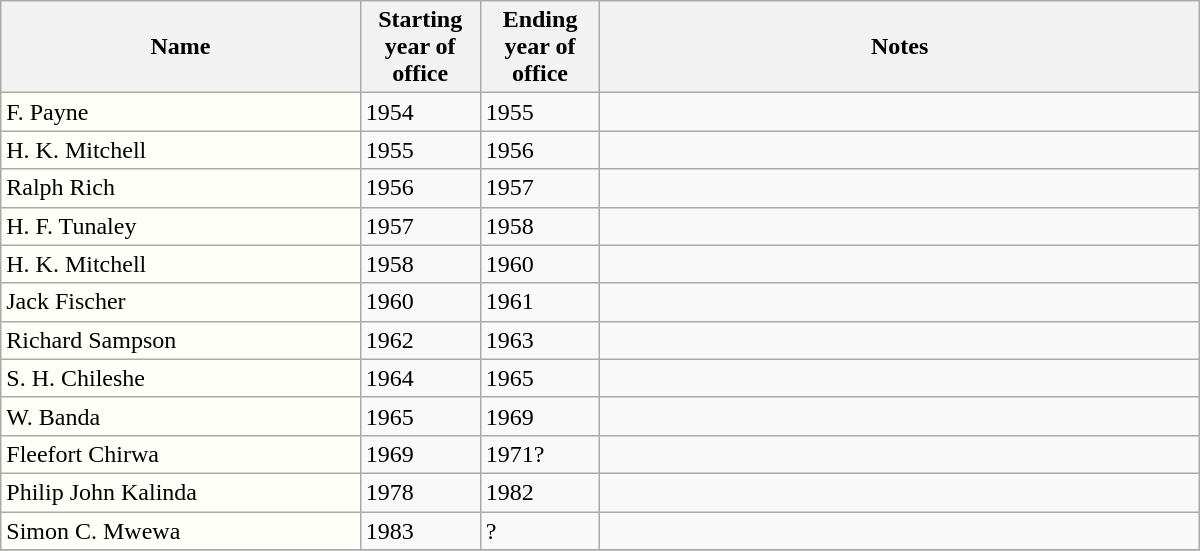<table class="wikitable" style="width:800px;">
<tr>
<th style="width:30%">Name</th>
<th style="width:10%;">Starting year of office</th>
<th style="width:10%">Ending year of office</th>
<th>Notes</th>
</tr>
<tr>
<td bgcolor=#fffff9>F. Payne</td>
<td>1954</td>
<td>1955</td>
<td></td>
</tr>
<tr>
<td bgcolor=#fffff9>H. K. Mitchell</td>
<td>1955</td>
<td>1956</td>
<td></td>
</tr>
<tr>
<td bgcolor=#fffff9>Ralph Rich</td>
<td>1956</td>
<td>1957</td>
<td></td>
</tr>
<tr>
<td bgcolor=#fffff9>H. F. Tunaley</td>
<td>1957</td>
<td>1958</td>
<td></td>
</tr>
<tr>
<td bgcolor=#fffff9>H. K. Mitchell</td>
<td>1958</td>
<td>1960</td>
<td></td>
</tr>
<tr>
<td bgcolor=#fffff9>Jack Fischer</td>
<td>1960</td>
<td>1961</td>
<td></td>
</tr>
<tr>
<td bgcolor=#fffff9>Richard Sampson</td>
<td>1962</td>
<td>1963</td>
<td></td>
</tr>
<tr>
<td bgcolor=#fffff9>S. H. Chileshe</td>
<td>1964</td>
<td>1965</td>
<td></td>
</tr>
<tr>
<td bgcolor=#fffff9>W. Banda</td>
<td>1965</td>
<td>1969</td>
<td></td>
</tr>
<tr>
<td bgcolor=#fffff9>Fleefort Chirwa</td>
<td>1969</td>
<td>1971?</td>
<td></td>
</tr>
<tr>
<td bgcolor=#fffff9>Philip John Kalinda</td>
<td>1978</td>
<td>1982</td>
<td></td>
</tr>
<tr>
<td bgcolor=#fffff9>Simon C. Mwewa</td>
<td>1983</td>
<td>?</td>
<td></td>
</tr>
<tr>
</tr>
</table>
